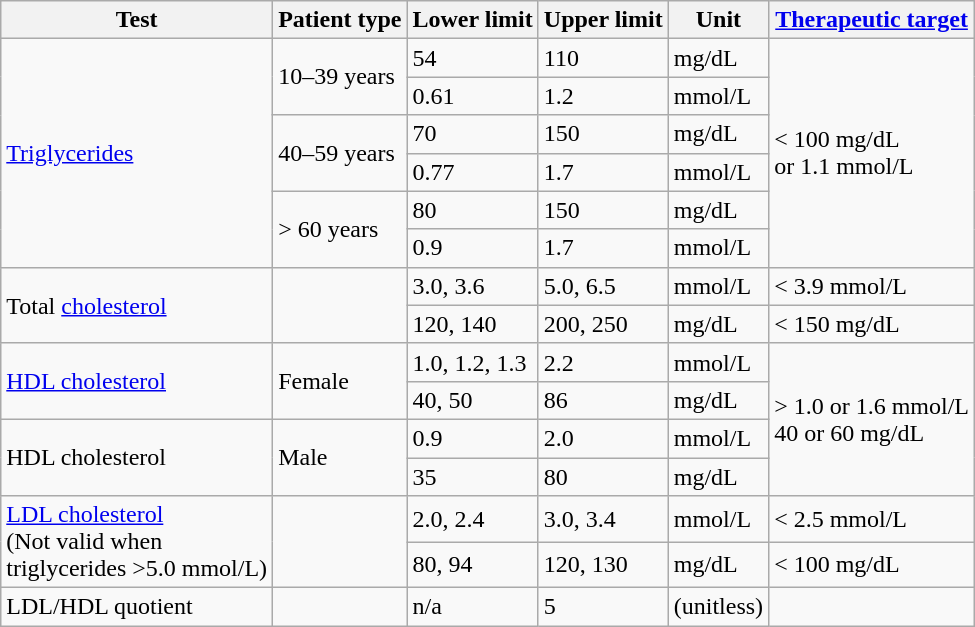<table class="wikitable">
<tr>
<th>Test</th>
<th>Patient type</th>
<th>Lower limit</th>
<th>Upper limit</th>
<th>Unit</th>
<th><a href='#'>Therapeutic target</a></th>
</tr>
<tr>
<td rowspan=6><a href='#'>Triglycerides</a></td>
<td rowspan=2>10–39 years</td>
<td>54</td>
<td>110</td>
<td>mg/dL</td>
<td rowspan=6>< 100 mg/dL <br> or 1.1 mmol/L</td>
</tr>
<tr>
<td>0.61</td>
<td>1.2</td>
<td>mmol/L</td>
</tr>
<tr>
<td rowspan=2>40–59 years</td>
<td>70</td>
<td>150</td>
<td>mg/dL</td>
</tr>
<tr>
<td>0.77</td>
<td>1.7</td>
<td>mmol/L</td>
</tr>
<tr>
<td rowspan=2>> 60 years</td>
<td>80</td>
<td>150</td>
<td>mg/dL</td>
</tr>
<tr>
<td>0.9</td>
<td>1.7</td>
<td>mmol/L</td>
</tr>
<tr>
<td rowspan=2>Total <a href='#'>cholesterol</a></td>
<td rowspan=2></td>
<td>3.0, 3.6</td>
<td>5.0, 6.5</td>
<td>mmol/L</td>
<td>< 3.9 mmol/L</td>
</tr>
<tr>
<td>120, 140</td>
<td>200, 250</td>
<td>mg/dL</td>
<td>< 150 mg/dL</td>
</tr>
<tr>
<td rowspan=2><a href='#'>HDL cholesterol</a></td>
<td rowspan=2>Female</td>
<td>1.0, 1.2, 1.3</td>
<td>2.2</td>
<td>mmol/L</td>
<td rowspan=4>> 1.0 or 1.6 mmol/L <br> 40 or 60 mg/dL</td>
</tr>
<tr>
<td>40, 50</td>
<td>86</td>
<td>mg/dL</td>
</tr>
<tr>
<td rowspan=2>HDL cholesterol</td>
<td rowspan=2>Male</td>
<td>0.9</td>
<td>2.0</td>
<td>mmol/L</td>
</tr>
<tr>
<td>35</td>
<td>80</td>
<td>mg/dL</td>
</tr>
<tr>
<td rowspan=2><a href='#'>LDL cholesterol</a> <br> <span>(Not valid when <br> triglycerides >5.0 mmol/L)</span></td>
<td rowspan=2></td>
<td>2.0, 2.4</td>
<td>3.0, 3.4</td>
<td>mmol/L</td>
<td>< 2.5 mmol/L</td>
</tr>
<tr>
<td>80, 94</td>
<td>120, 130</td>
<td>mg/dL</td>
<td>< 100 mg/dL</td>
</tr>
<tr>
<td>LDL/HDL quotient</td>
<td></td>
<td>n/a</td>
<td>5</td>
<td>(unitless)</td>
<td></td>
</tr>
</table>
